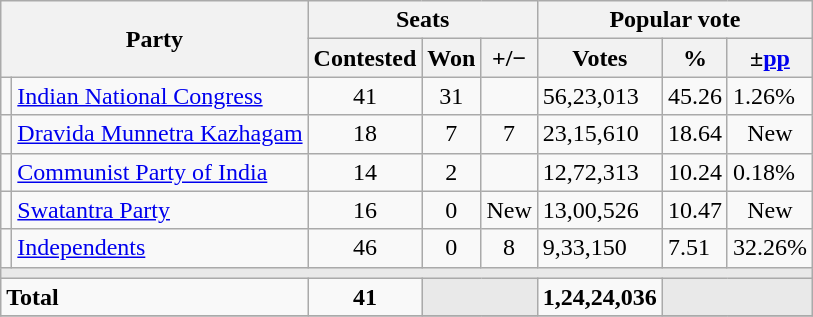<table class="wikitable">
<tr>
<th colspan=2 rowspan="2">Party</th>
<th colspan="3">Seats</th>
<th colspan="3">Popular vote</th>
</tr>
<tr>
<th>Contested</th>
<th>Won</th>
<th><strong>+/−</strong></th>
<th>Votes</th>
<th>%</th>
<th>±<a href='#'>pp</a></th>
</tr>
<tr>
<td></td>
<td><a href='#'>Indian National Congress</a></td>
<td align="center">41</td>
<td align="center">31</td>
<td align="center"></td>
<td>56,23,013</td>
<td>45.26</td>
<td>1.26%</td>
</tr>
<tr>
<td></td>
<td><a href='#'>Dravida Munnetra Kazhagam</a></td>
<td align="center">18</td>
<td align="center">7</td>
<td align="center">7</td>
<td>23,15,610</td>
<td>18.64</td>
<td align="center">New</td>
</tr>
<tr>
<td></td>
<td><a href='#'>Communist Party of India</a></td>
<td align="center">14</td>
<td align="center">2</td>
<td align="center"></td>
<td>12,72,313</td>
<td>10.24</td>
<td>0.18%</td>
</tr>
<tr>
<td></td>
<td><a href='#'>Swatantra Party</a></td>
<td align="center">16</td>
<td align="center">0</td>
<td align="center">New</td>
<td>13,00,526</td>
<td>10.47</td>
<td align="center">New</td>
</tr>
<tr>
<td></td>
<td><a href='#'>Independents</a></td>
<td align="center">46</td>
<td align="center">0</td>
<td align="center">8</td>
<td>9,33,150</td>
<td>7.51</td>
<td>32.26%</td>
</tr>
<tr>
<td colspan="8" bgcolor="#E9E9E9"></td>
</tr>
<tr style="font-weight:bold;">
<td align="left" colspan="2">Total</td>
<td align="center">41</td>
<td colspan=2 bgcolor="#E9E9E9"></td>
<td>1,24,24,036</td>
<td colspan=2 bgcolor="#E9E9E9"></td>
</tr>
<tr>
</tr>
</table>
